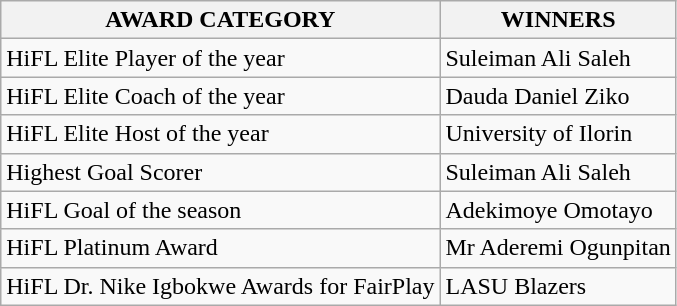<table class="wikitable">
<tr>
<th>AWARD CATEGORY</th>
<th>WINNERS</th>
</tr>
<tr>
<td>HiFL Elite Player of the year</td>
<td>Suleiman Ali Saleh</td>
</tr>
<tr>
<td>HiFL Elite Coach of the year</td>
<td>Dauda Daniel Ziko</td>
</tr>
<tr>
<td>HiFL Elite Host of the year</td>
<td>University of Ilorin</td>
</tr>
<tr>
<td>Highest Goal Scorer</td>
<td>Suleiman Ali Saleh</td>
</tr>
<tr>
<td>HiFL Goal of the season</td>
<td>Adekimoye Omotayo</td>
</tr>
<tr>
<td>HiFL Platinum Award</td>
<td>Mr Aderemi Ogunpitan</td>
</tr>
<tr>
<td>HiFL Dr. Nike Igbokwe Awards for FairPlay</td>
<td>LASU Blazers</td>
</tr>
</table>
